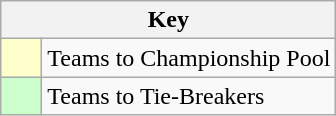<table class="wikitable" style="text-align: center;">
<tr>
<th colspan=2>Key</th>
</tr>
<tr>
<td style="background:#ffffcc; width:20px;"></td>
<td align=left>Teams to Championship Pool</td>
</tr>
<tr>
<td style="background:#ccffcc; width:20px;"></td>
<td align=left>Teams to Tie-Breakers</td>
</tr>
</table>
